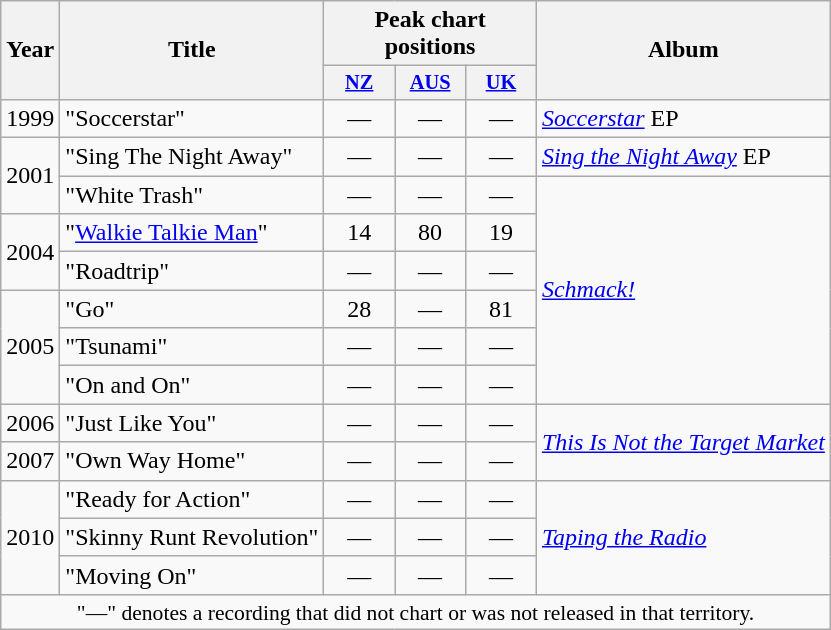<table class="wikitable plainrowheaders">
<tr>
<th rowspan="2"  width="1em">Year</th>
<th rowspan="2">Title</th>
<th colspan="3" width="3em">Peak chart positions</th>
<th rowspan="2">Album</th>
</tr>
<tr>
<th scope="col" style="width:3em;font-size:85%"><a href='#'>NZ</a><br></th>
<th scope="col" style="width:3em;font-size:85%"><a href='#'>AUS</a><br></th>
<th scope="col" style="width:3em;font-size:85%"><a href='#'>UK</a><br></th>
</tr>
<tr>
<td>1999</td>
<td>"Soccerstar"</td>
<td align="center">—</td>
<td align="center">—</td>
<td align="center">—</td>
<td><em><a href='#'>Soccerstar</a></em> EP</td>
</tr>
<tr>
<td rowspan="2">2001</td>
<td>"Sing The Night Away"</td>
<td align="center">—</td>
<td align="center">—</td>
<td align="center">—</td>
<td><em><a href='#'>Sing the Night Away</a></em> EP</td>
</tr>
<tr>
<td>"White Trash"</td>
<td align="center">—</td>
<td align="center">—</td>
<td align="center">—</td>
<td rowspan=6><em><a href='#'>Schmack!</a></em></td>
</tr>
<tr>
<td rowspan="2">2004</td>
<td>"<a href='#'>Walkie Talkie Man</a>"</td>
<td align="center">14</td>
<td align="center">80</td>
<td align="center">19</td>
</tr>
<tr>
<td>"Roadtrip"</td>
<td align="center">—</td>
<td align="center">—</td>
<td align="center">—</td>
</tr>
<tr>
<td rowspan="3">2005</td>
<td>"Go"</td>
<td align="center">28</td>
<td align="center">—</td>
<td align="center">81</td>
</tr>
<tr>
<td>"Tsunami"</td>
<td align="center">—</td>
<td align="center">—</td>
<td align="center">—</td>
</tr>
<tr>
<td>"On and On"</td>
<td align="center">—</td>
<td align="center">—</td>
<td align="center">—</td>
</tr>
<tr>
<td>2006</td>
<td>"Just Like You"</td>
<td align="center">—</td>
<td align="center">—</td>
<td align="center">—</td>
<td rowspan="2"><em><a href='#'>This Is Not the Target Market</a></em></td>
</tr>
<tr>
<td>2007</td>
<td>"Own Way Home"</td>
<td align="center">—</td>
<td align="center">—</td>
<td align="center">—</td>
</tr>
<tr>
<td rowspan="3">2010</td>
<td>"Ready for Action"</td>
<td align="center">—</td>
<td align="center">—</td>
<td align="center">—</td>
<td rowspan="3"><em><a href='#'>Taping the Radio</a></em></td>
</tr>
<tr>
<td>"Skinny Runt Revolution"</td>
<td align="center">—</td>
<td align="center">—</td>
<td align="center">—</td>
</tr>
<tr>
<td>"Moving On"</td>
<td align="center">—</td>
<td align="center">—</td>
<td align="center">—</td>
</tr>
<tr>
<td colspan="6" style="font-size:90%" align="center">"—" denotes a recording that did not chart or was not released in that territory.</td>
</tr>
</table>
